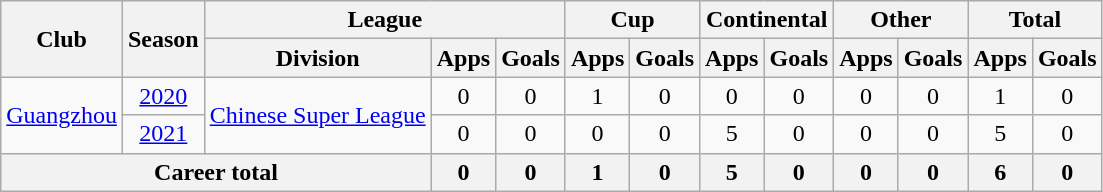<table class="wikitable" style="text-align: center">
<tr>
<th rowspan="2">Club</th>
<th rowspan="2">Season</th>
<th colspan="3">League</th>
<th colspan="2">Cup</th>
<th colspan="2">Continental</th>
<th colspan="2">Other</th>
<th colspan="2">Total</th>
</tr>
<tr>
<th>Division</th>
<th>Apps</th>
<th>Goals</th>
<th>Apps</th>
<th>Goals</th>
<th>Apps</th>
<th>Goals</th>
<th>Apps</th>
<th>Goals</th>
<th>Apps</th>
<th>Goals</th>
</tr>
<tr>
<td rowspan="2"><a href='#'>Guangzhou</a></td>
<td><a href='#'>2020</a></td>
<td rowspan="2"><a href='#'>Chinese Super League</a></td>
<td>0</td>
<td>0</td>
<td>1</td>
<td>0</td>
<td>0</td>
<td>0</td>
<td>0</td>
<td>0</td>
<td>1</td>
<td>0</td>
</tr>
<tr>
<td><a href='#'>2021</a></td>
<td>0</td>
<td>0</td>
<td>0</td>
<td>0</td>
<td>5</td>
<td>0</td>
<td>0</td>
<td>0</td>
<td>5</td>
<td>0</td>
</tr>
<tr>
<th colspan=3>Career total</th>
<th>0</th>
<th>0</th>
<th>1</th>
<th>0</th>
<th>5</th>
<th>0</th>
<th>0</th>
<th>0</th>
<th>6</th>
<th>0</th>
</tr>
</table>
